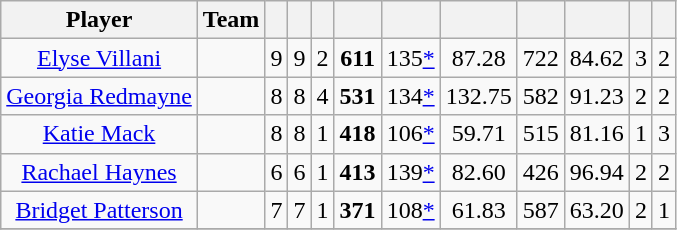<table class="wikitable sortable" style="text-align:center">
<tr>
<th class="unsortable">Player</th>
<th>Team</th>
<th></th>
<th></th>
<th></th>
<th></th>
<th></th>
<th></th>
<th></th>
<th></th>
<th></th>
<th></th>
</tr>
<tr>
<td><a href='#'>Elyse Villani</a></td>
<td style="text-align:left;"></td>
<td>9</td>
<td>9</td>
<td>2</td>
<td><strong>611</strong></td>
<td>135<a href='#'>*</a></td>
<td>87.28</td>
<td>722</td>
<td>84.62</td>
<td>3</td>
<td>2</td>
</tr>
<tr>
<td><a href='#'>Georgia Redmayne</a></td>
<td style="text-align:left;"></td>
<td>8</td>
<td>8</td>
<td>4</td>
<td><strong>531</strong></td>
<td>134<a href='#'>*</a></td>
<td>132.75</td>
<td>582</td>
<td>91.23</td>
<td>2</td>
<td>2</td>
</tr>
<tr>
<td><a href='#'>Katie Mack</a></td>
<td style="text-align:left;"></td>
<td>8</td>
<td>8</td>
<td>1</td>
<td><strong>418</strong></td>
<td>106<a href='#'>*</a></td>
<td>59.71</td>
<td>515</td>
<td>81.16</td>
<td>1</td>
<td>3</td>
</tr>
<tr>
<td><a href='#'>Rachael Haynes</a></td>
<td style="text-align:left;"></td>
<td>6</td>
<td>6</td>
<td>1</td>
<td><strong>413</strong></td>
<td>139<a href='#'>*</a></td>
<td>82.60</td>
<td>426</td>
<td>96.94</td>
<td>2</td>
<td>2</td>
</tr>
<tr>
<td><a href='#'>Bridget Patterson</a></td>
<td style="text-align:left;"></td>
<td>7</td>
<td>7</td>
<td>1</td>
<td><strong>371</strong></td>
<td>108<a href='#'>*</a></td>
<td>61.83</td>
<td>587</td>
<td>63.20</td>
<td>2</td>
<td>1</td>
</tr>
<tr>
</tr>
</table>
